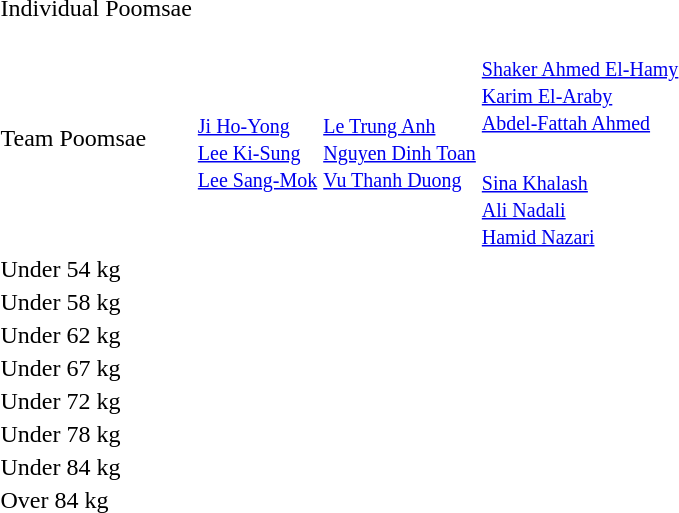<table>
<tr>
<td rowspan=2>Individual Poomsae</td>
<td rowspan=2></td>
<td rowspan=2></td>
<td></td>
</tr>
<tr>
<td></td>
</tr>
<tr>
<td rowspan=2>Team Poomsae</td>
<td rowspan=2><br><small><a href='#'>Ji Ho-Yong</a><br><a href='#'>Lee Ki-Sung</a><br><a href='#'>Lee Sang-Mok</a></small></td>
<td rowspan=2><br><small><a href='#'>Le Trung Anh</a><br><a href='#'>Nguyen Dinh Toan</a><br><a href='#'>Vu Thanh Duong</a></small></td>
<td><br><small><a href='#'>Shaker Ahmed El-Hamy</a><br><a href='#'>Karim El-Araby</a><br><a href='#'>Abdel-Fattah Ahmed</a></small></td>
</tr>
<tr>
<td><br><small><a href='#'>Sina Khalash</a><br><a href='#'>Ali Nadali</a><br><a href='#'>Hamid Nazari</a></small></td>
</tr>
<tr>
<td rowspan=2>Under 54 kg</td>
<td rowspan=2></td>
<td rowspan=2></td>
<td></td>
</tr>
<tr>
<td></td>
</tr>
<tr>
<td rowspan=2>Under 58 kg</td>
<td rowspan=2></td>
<td rowspan=2></td>
<td></td>
</tr>
<tr>
<td></td>
</tr>
<tr>
<td rowspan=2>Under 62 kg</td>
<td rowspan=2></td>
<td rowspan=2></td>
<td></td>
</tr>
<tr>
<td></td>
</tr>
<tr>
<td rowspan=2>Under 67 kg</td>
<td rowspan=2></td>
<td rowspan=2></td>
<td></td>
</tr>
<tr>
<td></td>
</tr>
<tr>
<td rowspan=2>Under 72 kg</td>
<td rowspan=2></td>
<td rowspan=2></td>
<td></td>
</tr>
<tr>
<td></td>
</tr>
<tr>
<td rowspan=2>Under 78 kg</td>
<td rowspan=2></td>
<td rowspan=2></td>
<td></td>
</tr>
<tr>
<td></td>
</tr>
<tr>
<td rowspan=2>Under 84 kg</td>
<td rowspan=2></td>
<td rowspan=2></td>
<td></td>
</tr>
<tr>
<td></td>
</tr>
<tr>
<td rowspan=2>Over 84 kg</td>
<td rowspan=2></td>
<td rowspan=2></td>
<td></td>
</tr>
<tr>
<td></td>
</tr>
</table>
